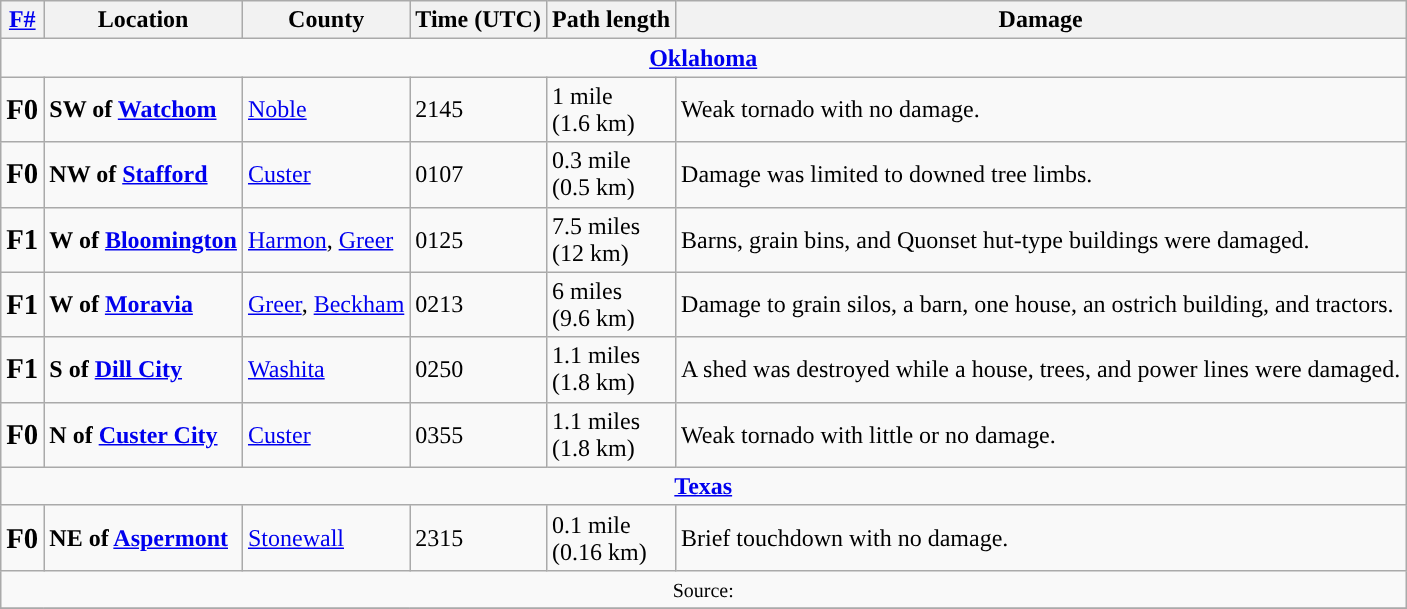<table class="wikitable">
<tr>
<th><strong><a href='#'>F#</a></strong></th>
<th><strong>Location</strong></th>
<th><strong>County</strong></th>
<th><strong>Time (UTC)</strong></th>
<th><strong>Path length</strong></th>
<th><strong>Damage</strong></th>
</tr>
<tr>
<td colspan="7" align=center><strong><a href='#'>Oklahoma</a></strong></td>
</tr>
<tr>
<td><big><strong>F0</strong></big></td>
<td><strong>SW of <a href='#'>Watchom</a></strong></td>
<td><a href='#'>Noble</a></td>
<td>2145</td>
<td>1 mile<br>(1.6 km)</td>
<td>Weak tornado with no damage.</td>
</tr>
<tr>
<td><big><strong>F0</strong></big></td>
<td><strong>NW of <a href='#'>Stafford</a></strong></td>
<td><a href='#'>Custer</a></td>
<td>0107</td>
<td>0.3 mile<br>(0.5 km)</td>
<td>Damage was limited to downed tree limbs.</td>
</tr>
<tr>
<td><big><strong>F1</strong></big></td>
<td><strong>W of <a href='#'>Bloomington</a></strong></td>
<td><a href='#'>Harmon</a>, <a href='#'>Greer</a></td>
<td>0125</td>
<td>7.5 miles<br>(12 km)</td>
<td>Barns, grain bins, and Quonset hut-type buildings were damaged.</td>
</tr>
<tr>
<td><big><strong>F1</strong></big></td>
<td><strong>W of <a href='#'>Moravia</a></strong></td>
<td><a href='#'>Greer</a>, <a href='#'>Beckham</a></td>
<td>0213</td>
<td>6 miles<br>(9.6 km)</td>
<td>Damage to grain silos, a barn, one house, an ostrich building, and tractors.</td>
</tr>
<tr>
<td><big><strong>F1</strong></big></td>
<td><strong>S of <a href='#'>Dill City</a></strong></td>
<td><a href='#'>Washita</a></td>
<td>0250</td>
<td>1.1 miles<br>(1.8 km)</td>
<td>A shed was destroyed while a house, trees, and power lines were damaged.</td>
</tr>
<tr>
<td><big><strong>F0</strong></big></td>
<td><strong>N of <a href='#'>Custer City</a></strong></td>
<td><a href='#'>Custer</a></td>
<td>0355</td>
<td>1.1 miles<br>(1.8 km)</td>
<td>Weak tornado with little or no damage.</td>
</tr>
<tr>
<td colspan="7" align=center><strong><a href='#'>Texas</a></strong></td>
</tr>
<tr>
<td><big><strong>F0</strong></big></td>
<td><strong>NE of <a href='#'>Aspermont</a></strong></td>
<td><a href='#'>Stonewall</a></td>
<td>2315</td>
<td>0.1 mile<br>(0.16 km)</td>
<td>Brief touchdown with no damage.</td>
</tr>
<tr>
<td colspan="7" align=center><small>Source: </small></td>
</tr>
<tr>
</tr>
</table>
